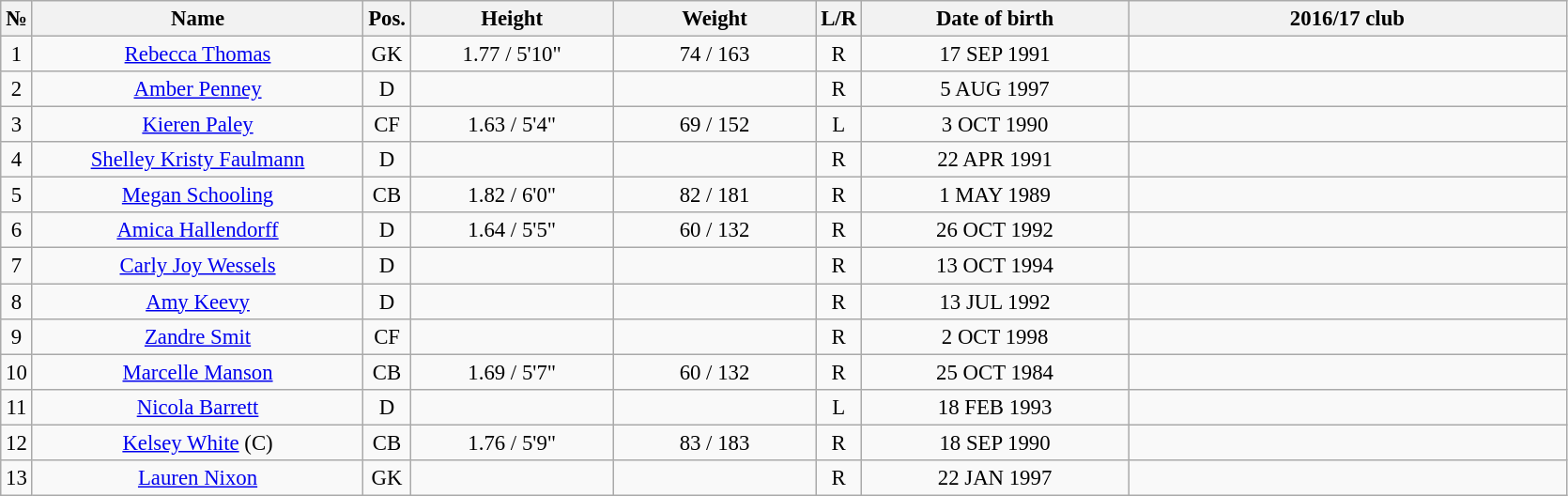<table class="wikitable sortable" style="font-size:95%; text-align:center;">
<tr>
<th>№</th>
<th style="width:15em">Name</th>
<th>Pos.</th>
<th style="width:9em">Height</th>
<th style="width:9em">Weight</th>
<th>L/R</th>
<th style="width:12em">Date of birth</th>
<th style="width:20em">2016/17 club</th>
</tr>
<tr>
<td>1</td>
<td><a href='#'>Rebecca Thomas</a></td>
<td>GK</td>
<td>1.77 / 5'10"</td>
<td>74 / 163</td>
<td>R</td>
<td>17 SEP 1991</td>
<td></td>
</tr>
<tr>
<td>2</td>
<td><a href='#'>Amber Penney</a></td>
<td>D</td>
<td></td>
<td></td>
<td>R</td>
<td>5 AUG 1997</td>
<td></td>
</tr>
<tr>
<td>3</td>
<td><a href='#'>Kieren Paley</a></td>
<td>CF</td>
<td>1.63 / 5'4"</td>
<td>69 / 152</td>
<td>L</td>
<td>3 OCT 1990</td>
<td></td>
</tr>
<tr>
<td>4</td>
<td><a href='#'>Shelley Kristy Faulmann</a></td>
<td>D</td>
<td></td>
<td></td>
<td>R</td>
<td>22 APR 1991</td>
<td></td>
</tr>
<tr>
<td>5</td>
<td><a href='#'>Megan Schooling</a></td>
<td>CB</td>
<td>1.82 / 6'0"</td>
<td>82 / 181</td>
<td>R</td>
<td>1 MAY 1989</td>
<td></td>
</tr>
<tr>
<td>6</td>
<td><a href='#'>Amica Hallendorff</a></td>
<td>D</td>
<td>1.64 / 5'5"</td>
<td>60 / 132</td>
<td>R</td>
<td>26 OCT 1992</td>
<td></td>
</tr>
<tr>
<td>7</td>
<td><a href='#'>Carly Joy Wessels</a></td>
<td>D</td>
<td></td>
<td></td>
<td>R</td>
<td>13 OCT 1994</td>
<td></td>
</tr>
<tr>
<td>8</td>
<td><a href='#'>Amy Keevy</a></td>
<td>D</td>
<td></td>
<td></td>
<td>R</td>
<td>13 JUL 1992</td>
<td></td>
</tr>
<tr>
<td>9</td>
<td><a href='#'>Zandre Smit</a></td>
<td>CF</td>
<td></td>
<td></td>
<td>R</td>
<td>2 OCT 1998</td>
<td></td>
</tr>
<tr>
<td>10</td>
<td><a href='#'>Marcelle Manson</a></td>
<td>CB</td>
<td>1.69 / 5'7"</td>
<td>60 / 132</td>
<td>R</td>
<td>25 OCT 1984</td>
<td></td>
</tr>
<tr>
<td>11</td>
<td><a href='#'>Nicola Barrett</a></td>
<td>D</td>
<td></td>
<td></td>
<td>L</td>
<td>18 FEB 1993</td>
<td></td>
</tr>
<tr>
<td>12</td>
<td><a href='#'>Kelsey White</a> (C)</td>
<td>CB</td>
<td>1.76 / 5'9"</td>
<td>83 / 183</td>
<td>R</td>
<td>18 SEP 1990</td>
<td></td>
</tr>
<tr>
<td>13</td>
<td><a href='#'>Lauren Nixon</a></td>
<td>GK</td>
<td></td>
<td></td>
<td>R</td>
<td>22 JAN 1997</td>
<td></td>
</tr>
</table>
